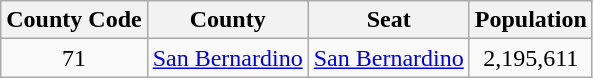<table class="wikitable sortable" style="text-align:center;">
<tr>
<th> County Code</th>
<th>County</th>
<th>Seat</th>
<th>Population</th>
</tr>
<tr>
<td>71</td>
<td><a href='#'>San Bernardino</a></td>
<td><a href='#'>San Bernardino</a></td>
<td>2,195,611</td>
</tr>
</table>
